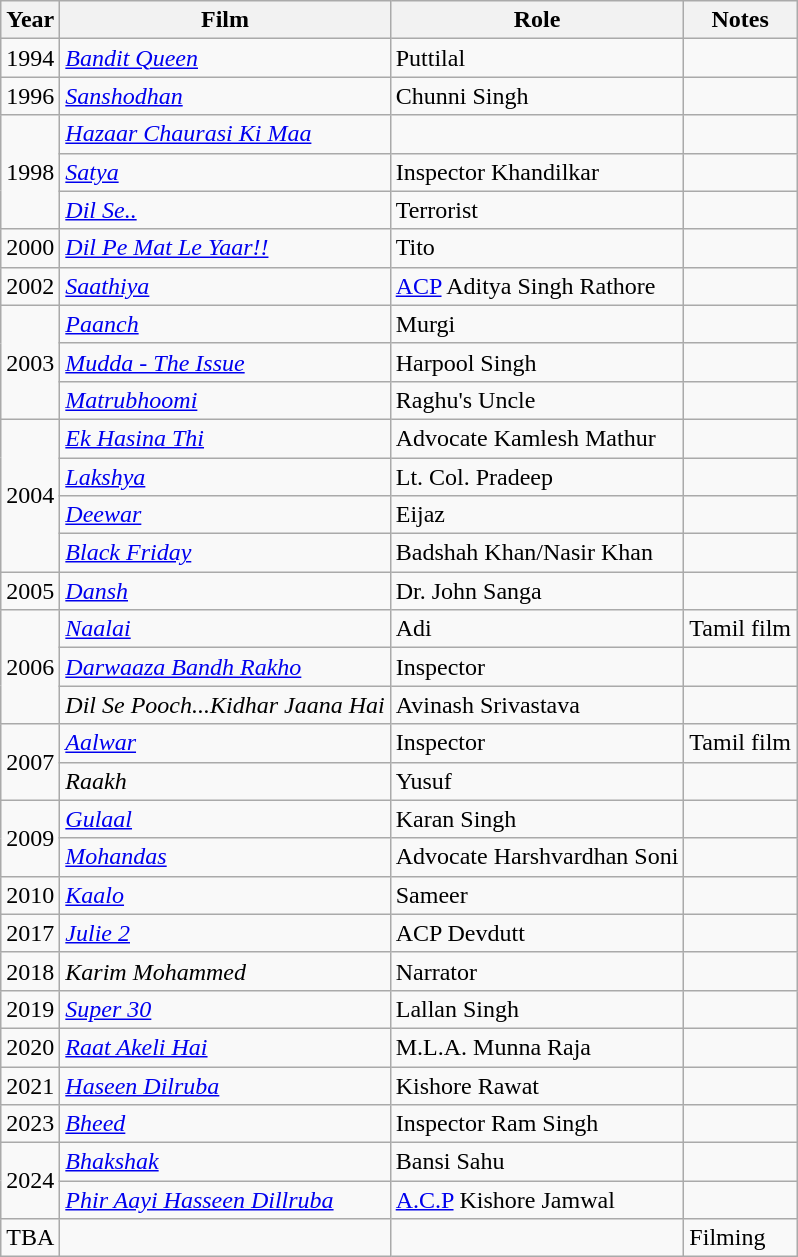<table class="sortable wikitable">
<tr>
<th style="background:;">Year</th>
<th style="background:;">Film</th>
<th style="background:;">Role</th>
<th>Notes</th>
</tr>
<tr>
<td>1994</td>
<td><em><a href='#'>Bandit Queen</a></em></td>
<td>Puttilal</td>
<td></td>
</tr>
<tr>
<td>1996</td>
<td><em><a href='#'>Sanshodhan</a></em></td>
<td>Chunni Singh</td>
<td></td>
</tr>
<tr>
<td rowspan="3">1998</td>
<td><em><a href='#'>Hazaar Chaurasi Ki Maa</a></em></td>
<td></td>
<td></td>
</tr>
<tr>
<td><em><a href='#'>Satya</a></em></td>
<td>Inspector Khandilkar</td>
<td></td>
</tr>
<tr>
<td><em><a href='#'>Dil Se..</a></em></td>
<td>Terrorist</td>
<td></td>
</tr>
<tr>
<td>2000</td>
<td><em><a href='#'>Dil Pe Mat Le Yaar!!</a></em></td>
<td>Tito</td>
<td></td>
</tr>
<tr>
<td>2002</td>
<td><em><a href='#'>Saathiya</a></em></td>
<td><a href='#'>ACP</a> Aditya Singh Rathore</td>
<td></td>
</tr>
<tr>
<td rowspan="3">2003</td>
<td><em><a href='#'>Paanch</a></em></td>
<td>Murgi</td>
<td></td>
</tr>
<tr>
<td><em><a href='#'>Mudda - The Issue</a></em></td>
<td>Harpool Singh</td>
<td></td>
</tr>
<tr>
<td><em><a href='#'>Matrubhoomi</a></em></td>
<td>Raghu's Uncle</td>
<td></td>
</tr>
<tr>
<td rowspan="4">2004</td>
<td><em><a href='#'>Ek Hasina Thi</a></em></td>
<td>Advocate Kamlesh Mathur</td>
<td></td>
</tr>
<tr>
<td><em><a href='#'>Lakshya</a></em></td>
<td>Lt. Col. Pradeep</td>
<td></td>
</tr>
<tr>
<td><em><a href='#'>Deewar</a></em></td>
<td>Eijaz</td>
<td></td>
</tr>
<tr>
<td><em><a href='#'>Black Friday</a></em></td>
<td>Badshah Khan/Nasir Khan</td>
<td></td>
</tr>
<tr>
<td>2005</td>
<td><em><a href='#'>Dansh</a></em></td>
<td>Dr. John Sanga</td>
<td></td>
</tr>
<tr>
<td rowspan="3">2006</td>
<td><em><a href='#'>Naalai</a></em></td>
<td>Adi</td>
<td>Tamil film</td>
</tr>
<tr>
<td><em><a href='#'>Darwaaza Bandh Rakho</a></em></td>
<td>Inspector</td>
<td></td>
</tr>
<tr>
<td><em>Dil Se Pooch...Kidhar Jaana Hai</em></td>
<td>Avinash Srivastava</td>
<td></td>
</tr>
<tr>
<td rowspan="2">2007</td>
<td><em><a href='#'>Aalwar</a></em></td>
<td>Inspector</td>
<td>Tamil film</td>
</tr>
<tr>
<td><em>Raakh</em></td>
<td>Yusuf</td>
<td></td>
</tr>
<tr>
<td rowspan="2">2009</td>
<td><em><a href='#'>Gulaal</a></em></td>
<td>Karan Singh</td>
<td></td>
</tr>
<tr>
<td><em><a href='#'>Mohandas</a></em></td>
<td>Advocate Harshvardhan Soni</td>
<td></td>
</tr>
<tr>
<td>2010</td>
<td><em><a href='#'>Kaalo</a></em></td>
<td>Sameer</td>
<td></td>
</tr>
<tr>
<td>2017</td>
<td><em><a href='#'>Julie 2</a></em></td>
<td>ACP Devdutt</td>
<td></td>
</tr>
<tr>
<td>2018</td>
<td><em>Karim Mohammed</em></td>
<td>Narrator</td>
<td></td>
</tr>
<tr>
<td>2019</td>
<td><em><a href='#'>Super 30</a></em></td>
<td>Lallan Singh</td>
<td></td>
</tr>
<tr>
<td>2020</td>
<td><em><a href='#'>Raat Akeli Hai</a></em></td>
<td>M.L.A. Munna Raja</td>
<td></td>
</tr>
<tr>
<td>2021</td>
<td><em><a href='#'>Haseen Dilruba</a></em></td>
<td>Kishore Rawat</td>
<td></td>
</tr>
<tr>
<td>2023</td>
<td><em><a href='#'>Bheed</a></em></td>
<td>Inspector Ram Singh</td>
<td></td>
</tr>
<tr>
<td rowspan="2">2024</td>
<td><em><a href='#'>Bhakshak</a></em></td>
<td>Bansi Sahu</td>
<td></td>
</tr>
<tr>
<td><em><a href='#'>Phir Aayi Hasseen Dillruba</a></em></td>
<td><a href='#'>A.C.P</a> Kishore Jamwal</td>
<td></td>
</tr>
<tr>
<td>TBA</td>
<td></td>
<td></td>
<td>Filming</td>
</tr>
</table>
